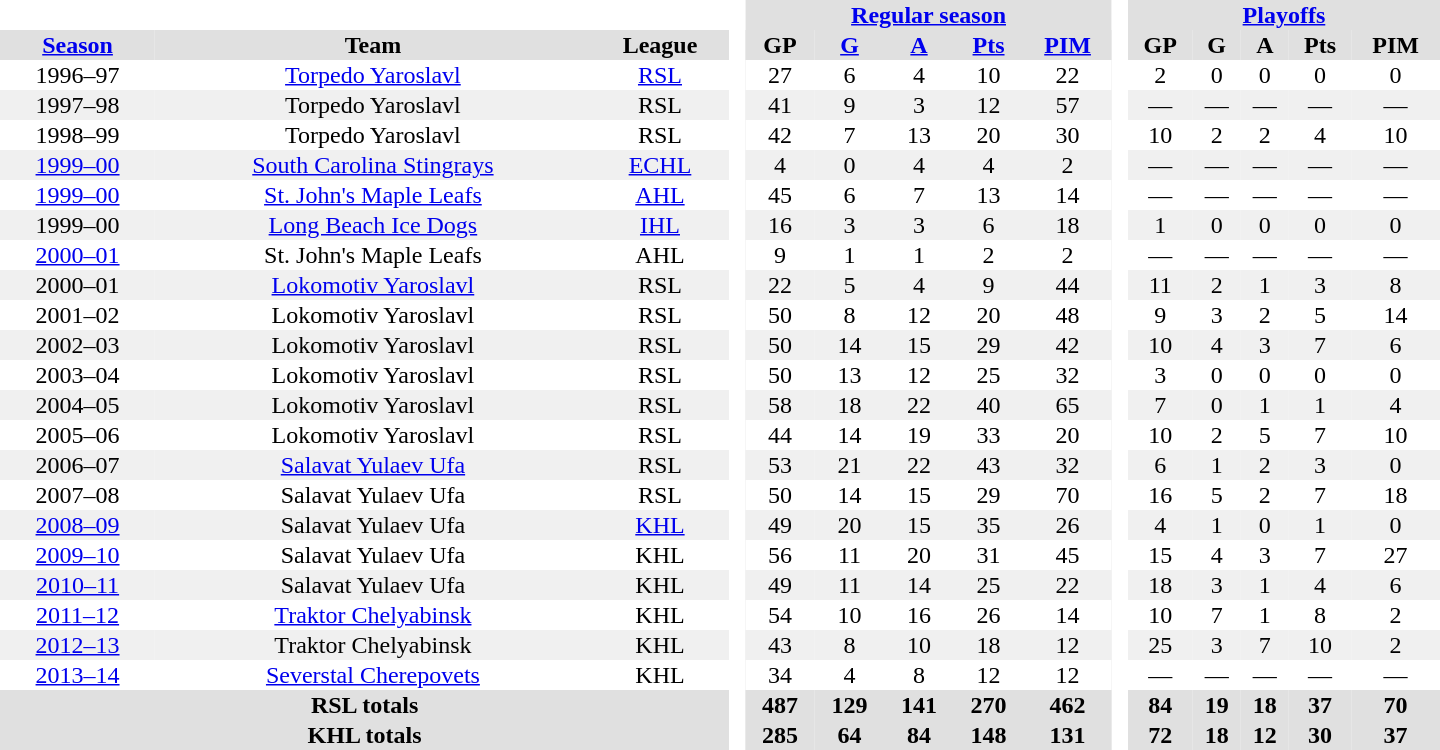<table border="0" cellpadding="1" cellspacing="0" style="text-align:center; width:60em;">
<tr style="background:#e0e0e0;">
<th colspan="3"  bgcolor="#ffffff"> </th>
<th rowspan="99" bgcolor="#ffffff"> </th>
<th colspan="5"><a href='#'>Regular season</a></th>
<th rowspan="99" bgcolor="#ffffff"> </th>
<th colspan="5"><a href='#'>Playoffs</a></th>
</tr>
<tr style="background:#e0e0e0;">
<th><a href='#'>Season</a></th>
<th>Team</th>
<th>League</th>
<th>GP</th>
<th><a href='#'>G</a></th>
<th><a href='#'>A</a></th>
<th><a href='#'>Pts</a></th>
<th><a href='#'>PIM</a></th>
<th>GP</th>
<th>G</th>
<th>A</th>
<th>Pts</th>
<th>PIM</th>
</tr>
<tr align="center">
<td>1996–97</td>
<td><a href='#'>Torpedo Yaroslavl</a></td>
<td><a href='#'>RSL</a></td>
<td>27</td>
<td>6</td>
<td>4</td>
<td>10</td>
<td>22</td>
<td>2</td>
<td>0</td>
<td>0</td>
<td>0</td>
<td>0</td>
</tr>
<tr align="center" bgcolor="#f0f0f0">
<td>1997–98</td>
<td>Torpedo Yaroslavl</td>
<td>RSL</td>
<td>41</td>
<td>9</td>
<td>3</td>
<td>12</td>
<td>57</td>
<td>—</td>
<td>—</td>
<td>—</td>
<td>—</td>
<td>—</td>
</tr>
<tr align="center">
<td>1998–99</td>
<td>Torpedo Yaroslavl</td>
<td>RSL</td>
<td>42</td>
<td>7</td>
<td>13</td>
<td>20</td>
<td>30</td>
<td>10</td>
<td>2</td>
<td>2</td>
<td>4</td>
<td>10</td>
</tr>
<tr align="center" bgcolor="#f0f0f0">
<td><a href='#'>1999–00</a></td>
<td><a href='#'>South Carolina Stingrays</a></td>
<td><a href='#'>ECHL</a></td>
<td>4</td>
<td>0</td>
<td>4</td>
<td>4</td>
<td>2</td>
<td>—</td>
<td>—</td>
<td>—</td>
<td>—</td>
<td>—</td>
</tr>
<tr align="center">
<td><a href='#'>1999–00</a></td>
<td><a href='#'>St. John's Maple Leafs</a></td>
<td><a href='#'>AHL</a></td>
<td>45</td>
<td>6</td>
<td>7</td>
<td>13</td>
<td>14</td>
<td>—</td>
<td>—</td>
<td>—</td>
<td>—</td>
<td>—</td>
</tr>
<tr align="center" bgcolor="#f0f0f0">
<td>1999–00</td>
<td><a href='#'>Long Beach Ice Dogs</a></td>
<td><a href='#'>IHL</a></td>
<td>16</td>
<td>3</td>
<td>3</td>
<td>6</td>
<td>18</td>
<td>1</td>
<td>0</td>
<td>0</td>
<td>0</td>
<td>0</td>
</tr>
<tr align="center">
<td><a href='#'>2000–01</a></td>
<td>St. John's Maple Leafs</td>
<td>AHL</td>
<td>9</td>
<td>1</td>
<td>1</td>
<td>2</td>
<td>2</td>
<td>—</td>
<td>—</td>
<td>—</td>
<td>—</td>
<td>—</td>
</tr>
<tr align="center" bgcolor="#f0f0f0">
<td>2000–01</td>
<td><a href='#'>Lokomotiv Yaroslavl</a></td>
<td>RSL</td>
<td>22</td>
<td>5</td>
<td>4</td>
<td>9</td>
<td>44</td>
<td>11</td>
<td>2</td>
<td>1</td>
<td>3</td>
<td>8</td>
</tr>
<tr align="center">
<td>2001–02</td>
<td>Lokomotiv Yaroslavl</td>
<td>RSL</td>
<td>50</td>
<td>8</td>
<td>12</td>
<td>20</td>
<td>48</td>
<td>9</td>
<td>3</td>
<td>2</td>
<td>5</td>
<td>14</td>
</tr>
<tr align="center" bgcolor="#f0f0f0">
<td>2002–03</td>
<td>Lokomotiv Yaroslavl</td>
<td>RSL</td>
<td>50</td>
<td>14</td>
<td>15</td>
<td>29</td>
<td>42</td>
<td>10</td>
<td>4</td>
<td>3</td>
<td>7</td>
<td>6</td>
</tr>
<tr align="center">
<td>2003–04</td>
<td>Lokomotiv Yaroslavl</td>
<td>RSL</td>
<td>50</td>
<td>13</td>
<td>12</td>
<td>25</td>
<td>32</td>
<td>3</td>
<td>0</td>
<td>0</td>
<td>0</td>
<td>0</td>
</tr>
<tr align="center"  bgcolor="#f0f0f0">
<td>2004–05</td>
<td>Lokomotiv Yaroslavl</td>
<td>RSL</td>
<td>58</td>
<td>18</td>
<td>22</td>
<td>40</td>
<td>65</td>
<td>7</td>
<td>0</td>
<td>1</td>
<td>1</td>
<td>4</td>
</tr>
<tr align="center">
<td>2005–06</td>
<td>Lokomotiv Yaroslavl</td>
<td>RSL</td>
<td>44</td>
<td>14</td>
<td>19</td>
<td>33</td>
<td>20</td>
<td>10</td>
<td>2</td>
<td>5</td>
<td>7</td>
<td>10</td>
</tr>
<tr align="center"   bgcolor="#f0f0f0">
<td>2006–07</td>
<td><a href='#'>Salavat Yulaev Ufa</a></td>
<td>RSL</td>
<td>53</td>
<td>21</td>
<td>22</td>
<td>43</td>
<td>32</td>
<td>6</td>
<td>1</td>
<td>2</td>
<td>3</td>
<td>0</td>
</tr>
<tr align="center">
<td>2007–08</td>
<td>Salavat Yulaev Ufa</td>
<td>RSL</td>
<td>50</td>
<td>14</td>
<td>15</td>
<td>29</td>
<td>70</td>
<td>16</td>
<td>5</td>
<td>2</td>
<td>7</td>
<td>18</td>
</tr>
<tr align="center" bgcolor="#f0f0f0">
<td><a href='#'>2008–09</a></td>
<td>Salavat Yulaev Ufa</td>
<td><a href='#'>KHL</a></td>
<td>49</td>
<td>20</td>
<td>15</td>
<td>35</td>
<td>26</td>
<td>4</td>
<td>1</td>
<td>0</td>
<td>1</td>
<td>0</td>
</tr>
<tr align="center">
<td><a href='#'>2009–10</a></td>
<td>Salavat Yulaev Ufa</td>
<td>KHL</td>
<td>56</td>
<td>11</td>
<td>20</td>
<td>31</td>
<td>45</td>
<td>15</td>
<td>4</td>
<td>3</td>
<td>7</td>
<td>27</td>
</tr>
<tr align="center" bgcolor="#f0f0f0">
<td><a href='#'>2010–11</a></td>
<td>Salavat Yulaev Ufa</td>
<td>KHL</td>
<td>49</td>
<td>11</td>
<td>14</td>
<td>25</td>
<td>22</td>
<td>18</td>
<td>3</td>
<td>1</td>
<td>4</td>
<td>6</td>
</tr>
<tr align="center">
<td><a href='#'>2011–12</a></td>
<td><a href='#'>Traktor Chelyabinsk</a></td>
<td>KHL</td>
<td>54</td>
<td>10</td>
<td>16</td>
<td>26</td>
<td>14</td>
<td>10</td>
<td>7</td>
<td>1</td>
<td>8</td>
<td>2</td>
</tr>
<tr align="center" bgcolor="#f0f0f0">
<td><a href='#'>2012–13</a></td>
<td>Traktor Chelyabinsk</td>
<td>KHL</td>
<td>43</td>
<td>8</td>
<td>10</td>
<td>18</td>
<td>12</td>
<td>25</td>
<td>3</td>
<td>7</td>
<td>10</td>
<td>2</td>
</tr>
<tr align="center">
<td><a href='#'>2013–14</a></td>
<td><a href='#'>Severstal Cherepovets</a></td>
<td>KHL</td>
<td>34</td>
<td>4</td>
<td>8</td>
<td>12</td>
<td>12</td>
<td>—</td>
<td>—</td>
<td>—</td>
<td>—</td>
<td>—</td>
</tr>
<tr align="center" bgcolor="#e0e0e0">
<th colspan="3">RSL totals</th>
<th>487</th>
<th>129</th>
<th>141</th>
<th>270</th>
<th>462</th>
<th>84</th>
<th>19</th>
<th>18</th>
<th>37</th>
<th>70</th>
</tr>
<tr align="center" bgcolor="#e0e0e0">
<th colspan="3">KHL totals</th>
<th>285</th>
<th>64</th>
<th>84</th>
<th>148</th>
<th>131</th>
<th>72</th>
<th>18</th>
<th>12</th>
<th>30</th>
<th>37</th>
</tr>
</table>
